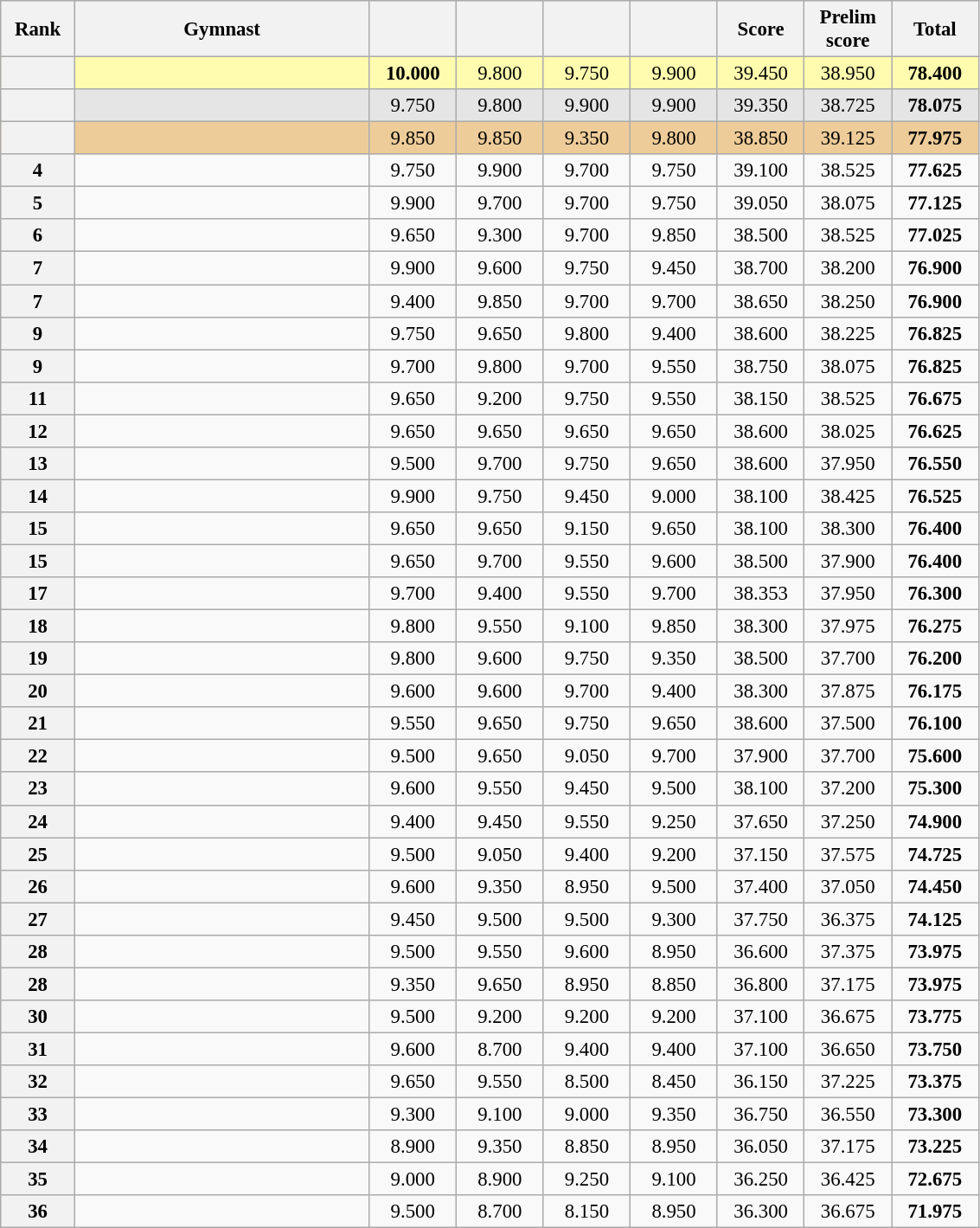<table class="wikitable sortable" style="text-align:center; font-size:95%">
<tr>
<th scope="col" style="width:50px;">Rank</th>
<th scope="col" style="width:220px;">Gymnast</th>
<th scope="col" style="width:60px;"></th>
<th scope="col" style="width:60px;"></th>
<th scope="col" style="width:60px;"></th>
<th scope="col" style="width:60px;"></th>
<th scope="col" style="width:60px;">Score</th>
<th scope="col" style="width:60px;">Prelim score</th>
<th scope="col" style="width:60px;">Total</th>
</tr>
<tr style="background:#fffcaf;">
<th scope=row style="text-align:center"></th>
<td align=left></td>
<td><strong>10.000</strong></td>
<td>9.800</td>
<td>9.750</td>
<td>9.900</td>
<td>39.450</td>
<td>38.950</td>
<td><strong>78.400</strong></td>
</tr>
<tr style="background:#e5e5e5;">
<th scope=row style="text-align:center"></th>
<td align=left></td>
<td>9.750</td>
<td>9.800</td>
<td>9.900</td>
<td>9.900</td>
<td>39.350</td>
<td>38.725</td>
<td><strong>78.075</strong></td>
</tr>
<tr style="background:#ec9;">
<th scope=row style="text-align:center"></th>
<td align=left></td>
<td>9.850</td>
<td>9.850</td>
<td>9.350</td>
<td>9.800</td>
<td>38.850</td>
<td>39.125</td>
<td><strong>77.975</strong></td>
</tr>
<tr>
<th scope=row style="text-align:center">4</th>
<td align=left></td>
<td>9.750</td>
<td>9.900</td>
<td>9.700</td>
<td>9.750</td>
<td>39.100</td>
<td>38.525</td>
<td><strong>77.625</strong></td>
</tr>
<tr>
<th scope=row style="text-align:center">5</th>
<td align=left></td>
<td>9.900</td>
<td>9.700</td>
<td>9.700</td>
<td>9.750</td>
<td>39.050</td>
<td>38.075</td>
<td><strong>77.125</strong></td>
</tr>
<tr>
<th scope=row style="text-align:center">6</th>
<td align=left></td>
<td>9.650</td>
<td>9.300</td>
<td>9.700</td>
<td>9.850</td>
<td>38.500</td>
<td>38.525</td>
<td><strong>77.025</strong></td>
</tr>
<tr>
<th scope=row style="text-align:center">7</th>
<td align=left></td>
<td>9.900</td>
<td>9.600</td>
<td>9.750</td>
<td>9.450</td>
<td>38.700</td>
<td>38.200</td>
<td><strong>76.900</strong></td>
</tr>
<tr>
<th scope=row style="text-align:center">7</th>
<td align=left></td>
<td>9.400</td>
<td>9.850</td>
<td>9.700</td>
<td>9.700</td>
<td>38.650</td>
<td>38.250</td>
<td><strong>76.900</strong></td>
</tr>
<tr>
<th scope=row style="text-align:center">9</th>
<td align=left></td>
<td>9.750</td>
<td>9.650</td>
<td>9.800</td>
<td>9.400</td>
<td>38.600</td>
<td>38.225</td>
<td><strong>76.825</strong></td>
</tr>
<tr>
<th scope=row style="text-align:center">9</th>
<td align=left></td>
<td>9.700</td>
<td>9.800</td>
<td>9.700</td>
<td>9.550</td>
<td>38.750</td>
<td>38.075</td>
<td><strong>76.825</strong></td>
</tr>
<tr>
<th scope=row style="text-align:center">11</th>
<td align=left></td>
<td>9.650</td>
<td>9.200</td>
<td>9.750</td>
<td>9.550</td>
<td>38.150</td>
<td>38.525</td>
<td><strong>76.675</strong></td>
</tr>
<tr>
<th scope=row style="text-align:center">12</th>
<td align=left></td>
<td>9.650</td>
<td>9.650</td>
<td>9.650</td>
<td>9.650</td>
<td>38.600</td>
<td>38.025</td>
<td><strong>76.625</strong></td>
</tr>
<tr>
<th scope=row style="text-align:center">13</th>
<td align=left></td>
<td>9.500</td>
<td>9.700</td>
<td>9.750</td>
<td>9.650</td>
<td>38.600</td>
<td>37.950</td>
<td><strong>76.550</strong></td>
</tr>
<tr>
<th scope=row style="text-align:center">14</th>
<td align=left></td>
<td>9.900</td>
<td>9.750</td>
<td>9.450</td>
<td>9.000</td>
<td>38.100</td>
<td>38.425</td>
<td><strong>76.525</strong></td>
</tr>
<tr>
<th scope=row style="text-align:center">15</th>
<td align=left></td>
<td>9.650</td>
<td>9.650</td>
<td>9.150</td>
<td>9.650</td>
<td>38.100</td>
<td>38.300</td>
<td><strong>76.400</strong></td>
</tr>
<tr>
<th scope=row style="text-align:center">15</th>
<td align=left></td>
<td>9.650</td>
<td>9.700</td>
<td>9.550</td>
<td>9.600</td>
<td>38.500</td>
<td>37.900</td>
<td><strong>76.400</strong></td>
</tr>
<tr>
<th scope=row style="text-align:center">17</th>
<td align=left></td>
<td>9.700</td>
<td>9.400</td>
<td>9.550</td>
<td>9.700</td>
<td>38.353</td>
<td>37.950</td>
<td><strong>76.300</strong></td>
</tr>
<tr>
<th scope=row style="text-align:center">18</th>
<td align=left></td>
<td>9.800</td>
<td>9.550</td>
<td>9.100</td>
<td>9.850</td>
<td>38.300</td>
<td>37.975</td>
<td><strong>76.275</strong></td>
</tr>
<tr>
<th scope=row style="text-align:center">19</th>
<td align=left></td>
<td>9.800</td>
<td>9.600</td>
<td>9.750</td>
<td>9.350</td>
<td>38.500</td>
<td>37.700</td>
<td><strong>76.200</strong></td>
</tr>
<tr>
<th scope=row style="text-align:center">20</th>
<td align=left></td>
<td>9.600</td>
<td>9.600</td>
<td>9.700</td>
<td>9.400</td>
<td>38.300</td>
<td>37.875</td>
<td><strong>76.175</strong></td>
</tr>
<tr>
<th scope=row style="text-align:center">21</th>
<td align=left></td>
<td>9.550</td>
<td>9.650</td>
<td>9.750</td>
<td>9.650</td>
<td>38.600</td>
<td>37.500</td>
<td><strong>76.100</strong></td>
</tr>
<tr>
<th scope=row style="text-align:center">22</th>
<td align=left></td>
<td>9.500</td>
<td>9.650</td>
<td>9.050</td>
<td>9.700</td>
<td>37.900</td>
<td>37.700</td>
<td><strong>75.600</strong></td>
</tr>
<tr>
<th scope=row style="text-align:center">23</th>
<td align=left></td>
<td>9.600</td>
<td>9.550</td>
<td>9.450</td>
<td>9.500</td>
<td>38.100</td>
<td>37.200</td>
<td><strong>75.300</strong></td>
</tr>
<tr>
<th scope=row style="text-align:center">24</th>
<td align=left></td>
<td>9.400</td>
<td>9.450</td>
<td>9.550</td>
<td>9.250</td>
<td>37.650</td>
<td>37.250</td>
<td><strong>74.900</strong></td>
</tr>
<tr>
<th scope=row style="text-align:center">25</th>
<td align=left></td>
<td>9.500</td>
<td>9.050</td>
<td>9.400</td>
<td>9.200</td>
<td>37.150</td>
<td>37.575</td>
<td><strong>74.725</strong></td>
</tr>
<tr>
<th scope=row style="text-align:center">26</th>
<td align=left></td>
<td>9.600</td>
<td>9.350</td>
<td>8.950</td>
<td>9.500</td>
<td>37.400</td>
<td>37.050</td>
<td><strong>74.450</strong></td>
</tr>
<tr>
<th scope=row style="text-align:center">27</th>
<td align=left></td>
<td>9.450</td>
<td>9.500</td>
<td>9.500</td>
<td>9.300</td>
<td>37.750</td>
<td>36.375</td>
<td><strong>74.125</strong></td>
</tr>
<tr>
<th scope=row style="text-align:center">28</th>
<td align=left></td>
<td>9.500</td>
<td>9.550</td>
<td>9.600</td>
<td>8.950</td>
<td>36.600</td>
<td>37.375</td>
<td><strong>73.975</strong></td>
</tr>
<tr>
<th scope=row style="text-align:center">28</th>
<td align=left></td>
<td>9.350</td>
<td>9.650</td>
<td>8.950</td>
<td>8.850</td>
<td>36.800</td>
<td>37.175</td>
<td><strong>73.975</strong></td>
</tr>
<tr>
<th scope=row style="text-align:center">30</th>
<td align=left></td>
<td>9.500</td>
<td>9.200</td>
<td>9.200</td>
<td>9.200</td>
<td>37.100</td>
<td>36.675</td>
<td><strong>73.775</strong></td>
</tr>
<tr>
<th scope=row style="text-align:center">31</th>
<td align=left></td>
<td>9.600</td>
<td>8.700</td>
<td>9.400</td>
<td>9.400</td>
<td>37.100</td>
<td>36.650</td>
<td><strong>73.750</strong></td>
</tr>
<tr>
<th scope=row style="text-align:center">32</th>
<td align=left></td>
<td>9.650</td>
<td>9.550</td>
<td>8.500</td>
<td>8.450</td>
<td>36.150</td>
<td>37.225</td>
<td><strong>73.375</strong></td>
</tr>
<tr>
<th scope=row style="text-align:center">33</th>
<td align=left></td>
<td>9.300</td>
<td>9.100</td>
<td>9.000</td>
<td>9.350</td>
<td>36.750</td>
<td>36.550</td>
<td><strong>73.300</strong></td>
</tr>
<tr>
<th scope=row style="text-align:center">34</th>
<td align=left></td>
<td>8.900</td>
<td>9.350</td>
<td>8.850</td>
<td>8.950</td>
<td>36.050</td>
<td>37.175</td>
<td><strong>73.225</strong></td>
</tr>
<tr>
<th scope=row style="text-align:center">35</th>
<td align=left></td>
<td>9.000</td>
<td>8.900</td>
<td>9.250</td>
<td>9.100</td>
<td>36.250</td>
<td>36.425</td>
<td><strong>72.675</strong></td>
</tr>
<tr>
<th scope=row style="text-align:center">36</th>
<td align=left></td>
<td>9.500</td>
<td>8.700</td>
<td>8.150</td>
<td>8.950</td>
<td>36.300</td>
<td>36.675</td>
<td><strong>71.975</strong></td>
</tr>
</table>
